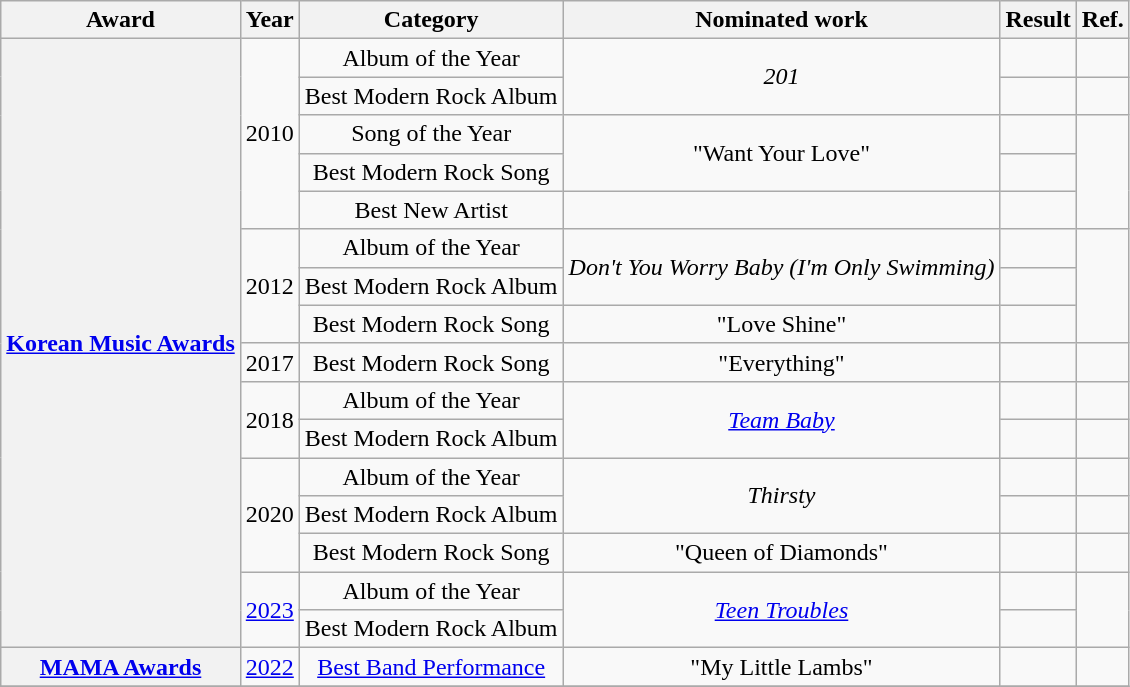<table class="wikitable plainrowheaders" style="text-align:center;">
<tr>
<th>Award</th>
<th>Year</th>
<th>Category</th>
<th>Nominated work</th>
<th>Result</th>
<th>Ref.</th>
</tr>
<tr>
<th scope="row"  rowspan="16"><a href='#'>Korean Music Awards</a></th>
<td rowspan="5">2010</td>
<td>Album of the Year</td>
<td rowspan="2"><em>201</em></td>
<td></td>
<td></td>
</tr>
<tr>
<td>Best Modern Rock Album</td>
<td></td>
<td></td>
</tr>
<tr>
<td>Song of the Year</td>
<td rowspan="2">"Want Your Love"</td>
<td></td>
<td rowspan="3"></td>
</tr>
<tr>
<td>Best Modern Rock Song</td>
<td></td>
</tr>
<tr>
<td>Best New Artist</td>
<td></td>
<td></td>
</tr>
<tr>
<td rowspan="3">2012</td>
<td>Album of the Year</td>
<td rowspan="2"><em>Don't You Worry Baby (I'm Only Swimming)</em></td>
<td></td>
<td rowspan="3"></td>
</tr>
<tr>
<td>Best Modern Rock Album</td>
<td></td>
</tr>
<tr>
<td>Best Modern Rock Song</td>
<td>"Love Shine"</td>
<td></td>
</tr>
<tr>
<td>2017</td>
<td>Best Modern Rock Song</td>
<td>"Everything"</td>
<td></td>
<td></td>
</tr>
<tr>
<td rowspan="2">2018</td>
<td>Album of the Year</td>
<td rowspan="2"><em><a href='#'>Team Baby</a></em></td>
<td></td>
<td></td>
</tr>
<tr>
<td>Best Modern Rock Album</td>
<td></td>
<td></td>
</tr>
<tr>
<td rowspan="3">2020</td>
<td>Album of the Year</td>
<td rowspan="2"><em>Thirsty</em></td>
<td></td>
<td></td>
</tr>
<tr>
<td>Best Modern Rock Album</td>
<td></td>
<td></td>
</tr>
<tr>
<td>Best Modern Rock Song</td>
<td>"Queen of Diamonds"</td>
<td></td>
<td></td>
</tr>
<tr>
<td rowspan="2"><a href='#'>2023</a></td>
<td>Album of the Year</td>
<td rowspan="2"><em><a href='#'>Teen Troubles</a></em></td>
<td></td>
<td rowspan="2"></td>
</tr>
<tr>
<td>Best Modern Rock Album</td>
<td></td>
</tr>
<tr>
<th scope="row"><a href='#'>MAMA Awards</a></th>
<td><a href='#'>2022</a></td>
<td><a href='#'>Best Band Performance</a></td>
<td>"My Little Lambs"</td>
<td></td>
<td></td>
</tr>
<tr>
</tr>
</table>
